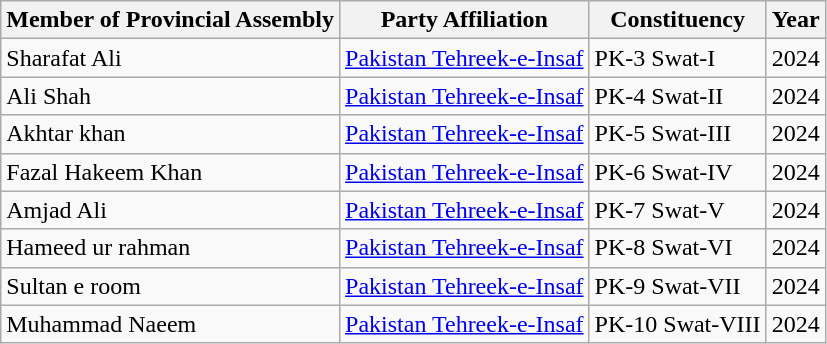<table class="wikitable sortable">
<tr>
<th>Member of Provincial Assembly</th>
<th>Party Affiliation</th>
<th>Constituency</th>
<th>Year</th>
</tr>
<tr>
<td>Sharafat Ali</td>
<td><a href='#'>Pakistan Tehreek-e-Insaf</a></td>
<td>PK-3 Swat-I</td>
<td>2024</td>
</tr>
<tr>
<td>Ali Shah</td>
<td><a href='#'>Pakistan Tehreek-e-Insaf</a></td>
<td>PK-4 Swat-II</td>
<td>2024</td>
</tr>
<tr>
<td>Akhtar khan</td>
<td><a href='#'>Pakistan Tehreek-e-Insaf</a></td>
<td>PK-5 Swat-III</td>
<td>2024</td>
</tr>
<tr>
<td>Fazal Hakeem Khan</td>
<td><a href='#'>Pakistan Tehreek-e-Insaf</a></td>
<td>PK-6 Swat-IV</td>
<td>2024</td>
</tr>
<tr>
<td>Amjad Ali</td>
<td><a href='#'>Pakistan Tehreek-e-Insaf</a></td>
<td>PK-7 Swat-V</td>
<td>2024</td>
</tr>
<tr>
<td>Hameed ur rahman</td>
<td><a href='#'>Pakistan Tehreek-e-Insaf</a></td>
<td>PK-8 Swat-VI</td>
<td>2024</td>
</tr>
<tr>
<td>Sultan e room</td>
<td><a href='#'>Pakistan Tehreek-e-Insaf</a></td>
<td>PK-9 Swat-VII</td>
<td>2024</td>
</tr>
<tr>
<td>Muhammad Naeem</td>
<td><a href='#'>Pakistan Tehreek-e-Insaf</a></td>
<td>PK-10 Swat-VIII</td>
<td>2024</td>
</tr>
</table>
